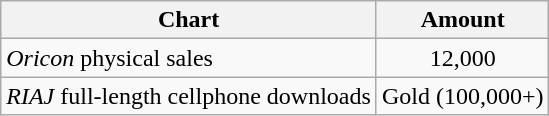<table class="wikitable">
<tr>
<th>Chart</th>
<th>Amount</th>
</tr>
<tr>
<td><em>Oricon</em> physical sales</td>
<td align="center">12,000</td>
</tr>
<tr>
<td><em>RIAJ</em> full-length cellphone downloads</td>
<td align="center">Gold (100,000+)</td>
</tr>
</table>
